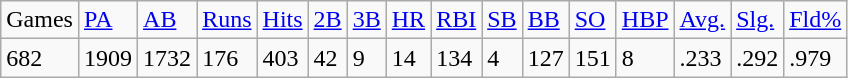<table class="wikitable">
<tr>
<td>Games</td>
<td><a href='#'>PA</a></td>
<td><a href='#'>AB</a></td>
<td><a href='#'>Runs</a></td>
<td><a href='#'>Hits</a></td>
<td><a href='#'>2B</a></td>
<td><a href='#'>3B</a></td>
<td><a href='#'>HR</a></td>
<td><a href='#'>RBI</a></td>
<td><a href='#'>SB</a></td>
<td><a href='#'>BB</a></td>
<td><a href='#'>SO</a></td>
<td><a href='#'>HBP</a></td>
<td><a href='#'>Avg.</a></td>
<td><a href='#'>Slg.</a></td>
<td><a href='#'>Fld%</a></td>
</tr>
<tr>
<td>682</td>
<td>1909</td>
<td>1732</td>
<td>176</td>
<td>403</td>
<td>42</td>
<td>9</td>
<td>14</td>
<td>134</td>
<td>4</td>
<td>127</td>
<td>151</td>
<td>8</td>
<td>.233</td>
<td>.292</td>
<td>.979</td>
</tr>
</table>
